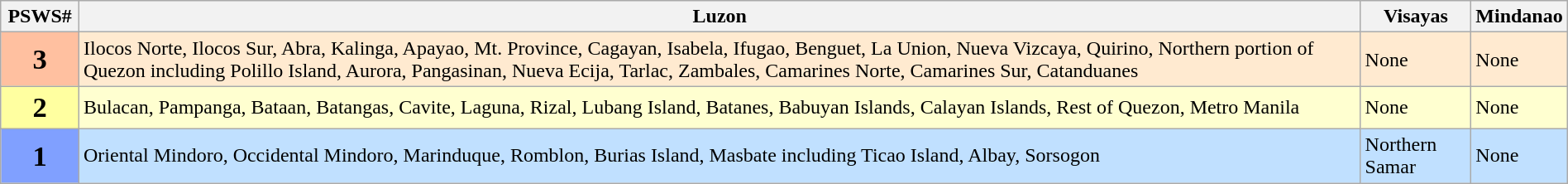<table class="wikitable" style="margin:1em auto 1em auto;">
<tr>
<th width="5%">PSWS#</th>
<th>Luzon</th>
<th>Visayas</th>
<th>Mindanao</th>
</tr>
<tr>
<th style="background-color:#ffc0a0"><big><big>3</big></big></th>
<td style="background-color:#ffead0">Ilocos Norte, Ilocos Sur, Abra, Kalinga, Apayao, Mt. Province, Cagayan, Isabela, Ifugao, Benguet, La Union, Nueva Vizcaya, Quirino, Northern portion of Quezon including Polillo Island, Aurora, Pangasinan, Nueva Ecija, Tarlac, Zambales, Camarines Norte, Camarines Sur, Catanduanes</td>
<td style="background-color:#ffead0">None</td>
<td style="background-color:#ffead0">None</td>
</tr>
<tr>
<th style="background-color:#ffffa0"><big><big>2</big></big></th>
<td style="background-color:#ffffd0">Bulacan, Pampanga, Bataan, Batangas, Cavite, Laguna, Rizal, Lubang Island, Batanes, Babuyan Islands, Calayan Islands, Rest of Quezon, Metro Manila</td>
<td style="background-color:#ffffd0">None</td>
<td style="background-color:#ffffd0">None</td>
</tr>
<tr>
<th style="background-color:#80a0ff"><big><big>1</big></big></th>
<td style="background-color:#c0e0ff">Oriental Mindoro, Occidental Mindoro, Marinduque, Romblon, Burias Island, Masbate including Ticao Island, Albay, Sorsogon</td>
<td style="background-color:#c0e0ff">Northern Samar</td>
<td style="background-color:#c0e0ff">None</td>
</tr>
</table>
